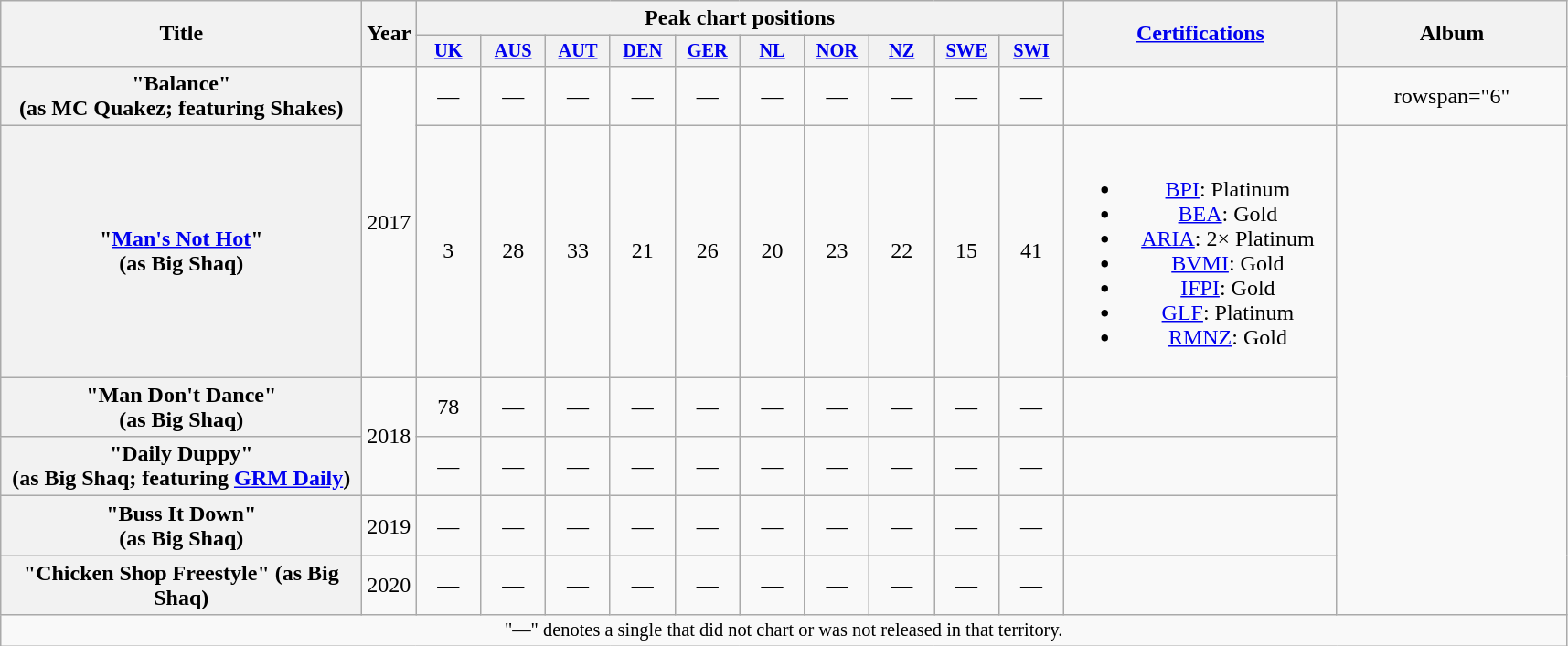<table class="wikitable plainrowheaders" style="text-align:center;">
<tr>
<th scope="col" rowspan="2" style="width:16em;">Title</th>
<th scope="col" rowspan="2" style="width:1em;">Year</th>
<th scope="col" colspan="10">Peak chart positions</th>
<th scope="col" rowspan="2" style="width:12em;"><a href='#'>Certifications</a></th>
<th scope="col" rowspan="2" style="width:10em;">Album</th>
</tr>
<tr>
<th scope="col" style="width:3em;font-size:85%;"><a href='#'>UK</a><br></th>
<th scope="col" style="width:3em;font-size:85%;"><a href='#'>AUS</a><br></th>
<th scope="col" style="width:3em;font-size:85%;"><a href='#'>AUT</a><br></th>
<th scope="col" style="width:3em;font-size:85%;"><a href='#'>DEN</a><br></th>
<th scope="col" style="width:3em;font-size:85%;"><a href='#'>GER</a><br></th>
<th scope="col" style="width:3em;font-size:85%;"><a href='#'>NL</a><br></th>
<th scope="col" style="width:3em;font-size:85%;"><a href='#'>NOR</a><br></th>
<th scope="col" style="width:3em;font-size:85%;"><a href='#'>NZ</a><br></th>
<th scope="col" style="width:3em;font-size:85%;"><a href='#'>SWE</a><br></th>
<th scope="col" style="width:3em;font-size:85%;"><a href='#'>SWI</a><br></th>
</tr>
<tr>
<th scope="row">"Balance"<br><span>(as MC Quakez; featuring Shakes)</span></th>
<td rowspan="2">2017</td>
<td>—</td>
<td>—</td>
<td>—</td>
<td>—</td>
<td>—</td>
<td>—</td>
<td>—</td>
<td>—</td>
<td>—</td>
<td>—</td>
<td></td>
<td>rowspan="6" </td>
</tr>
<tr>
<th scope="row">"<a href='#'>Man's Not Hot</a>"<br><span>(as Big Shaq)</span></th>
<td>3</td>
<td>28</td>
<td>33</td>
<td>21</td>
<td>26</td>
<td>20</td>
<td>23</td>
<td>22</td>
<td>15</td>
<td>41</td>
<td><br><ul><li><a href='#'>BPI</a>: Platinum</li><li><a href='#'>BEA</a>: Gold</li><li><a href='#'>ARIA</a>: 2× Platinum</li><li><a href='#'>BVMI</a>: Gold</li><li><a href='#'>IFPI</a>: Gold</li><li><a href='#'>GLF</a>: Platinum</li><li><a href='#'>RMNZ</a>: Gold</li></ul></td>
</tr>
<tr>
<th scope="row">"Man Don't Dance"<br><span>(as Big Shaq)</span></th>
<td rowspan="2">2018</td>
<td>78</td>
<td>—</td>
<td>—</td>
<td>—</td>
<td>—</td>
<td>—</td>
<td>—</td>
<td>—</td>
<td>—</td>
<td>—</td>
<td></td>
</tr>
<tr>
<th scope="row">"Daily Duppy"<br><span>(as Big Shaq; featuring <a href='#'>GRM Daily</a>)</span></th>
<td>—</td>
<td>—</td>
<td>—</td>
<td>—</td>
<td>—</td>
<td>—</td>
<td>—</td>
<td>—</td>
<td>—</td>
<td>—</td>
<td></td>
</tr>
<tr>
<th scope="row">"Buss It Down"<br><span>(as Big Shaq)</span></th>
<td>2019</td>
<td>—</td>
<td>—</td>
<td>—</td>
<td>—</td>
<td>—</td>
<td>—</td>
<td>—</td>
<td>—</td>
<td>—</td>
<td>—</td>
<td></td>
</tr>
<tr>
<th scope="row">"Chicken Shop Freestyle" <span>(as Big Shaq)</span></th>
<td>2020</td>
<td>—</td>
<td>—</td>
<td>—</td>
<td>—</td>
<td>—</td>
<td>—</td>
<td>—</td>
<td>—</td>
<td>—</td>
<td>—</td>
<td></td>
</tr>
<tr>
<td colspan="22" style="text-align:center; font-size:85%;">"—" denotes a single that did not chart or was not released in that territory.</td>
</tr>
</table>
